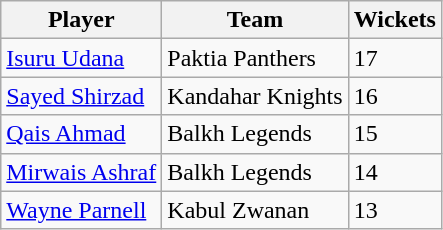<table class="wikitable">
<tr>
<th>Player</th>
<th>Team</th>
<th>Wickets</th>
</tr>
<tr>
<td><a href='#'>Isuru Udana</a></td>
<td>Paktia Panthers</td>
<td>17</td>
</tr>
<tr>
<td><a href='#'>Sayed Shirzad</a></td>
<td>Kandahar Knights</td>
<td>16</td>
</tr>
<tr>
<td><a href='#'>Qais Ahmad</a></td>
<td>Balkh Legends</td>
<td>15</td>
</tr>
<tr>
<td><a href='#'>Mirwais Ashraf</a></td>
<td>Balkh Legends</td>
<td>14</td>
</tr>
<tr>
<td><a href='#'>Wayne Parnell</a></td>
<td>Kabul Zwanan</td>
<td>13</td>
</tr>
</table>
